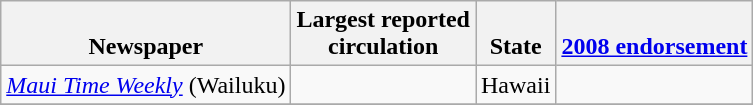<table class="wikitable sortable">
<tr valign=bottom>
<th>Newspaper</th>
<th>Largest reported<br>circulation</th>
<th>State</th>
<th><a href='#'>2008 endorsement</a></th>
</tr>
<tr>
<td><em><a href='#'>Maui Time Weekly</a></em> (Wailuku)</td>
<td></td>
<td>Hawaii</td>
<td></td>
</tr>
<tr>
</tr>
</table>
